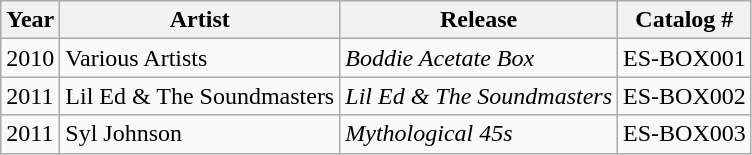<table class="wikitable sortable">
<tr>
<th>Year</th>
<th>Artist</th>
<th>Release</th>
<th>Catalog #</th>
</tr>
<tr>
<td>2010</td>
<td>Various Artists</td>
<td><em>Boddie Acetate Box</em></td>
<td>ES-BOX001</td>
</tr>
<tr>
<td>2011</td>
<td>Lil Ed & The Soundmasters</td>
<td><em>Lil Ed & The Soundmasters</em></td>
<td>ES-BOX002</td>
</tr>
<tr>
<td>2011</td>
<td>Syl Johnson</td>
<td><em>Mythological 45s</em></td>
<td>ES-BOX003</td>
</tr>
</table>
